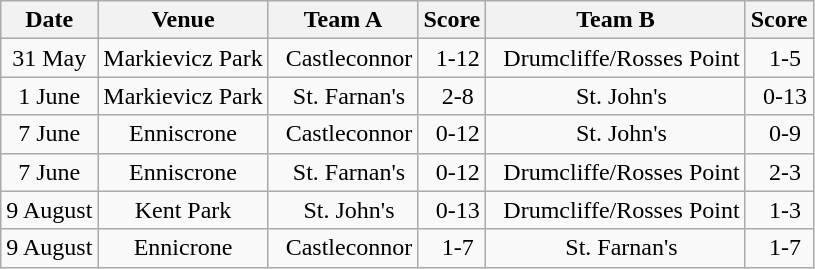<table class="wikitable">
<tr>
<th>Date</th>
<th>Venue</th>
<th>Team A</th>
<th>Score</th>
<th>Team B</th>
<th>Score</th>
</tr>
<tr align="center">
<td>31 May</td>
<td>Markievicz Park</td>
<td>  Castleconnor</td>
<td>  1-12</td>
<td>  Drumcliffe/Rosses Point</td>
<td>  1-5</td>
</tr>
<tr align="center">
<td>1 June</td>
<td>Markievicz Park</td>
<td>  St. Farnan's</td>
<td>  2-8</td>
<td>  St. John's</td>
<td>  0-13</td>
</tr>
<tr align="center">
<td>7 June</td>
<td>Enniscrone</td>
<td>  Castleconnor</td>
<td>  0-12</td>
<td>  St. John's</td>
<td>  0-9</td>
</tr>
<tr align="center">
<td>7 June</td>
<td>Enniscrone</td>
<td>  St. Farnan's</td>
<td>  0-12</td>
<td>  Drumcliffe/Rosses Point</td>
<td>  2-3</td>
</tr>
<tr align="center">
<td>9 August</td>
<td>Kent Park</td>
<td>  St. John's</td>
<td>  0-13</td>
<td>  Drumcliffe/Rosses Point</td>
<td>  1-3</td>
</tr>
<tr align="center">
<td>9 August</td>
<td>Ennicrone</td>
<td>  Castleconnor</td>
<td>  1-7</td>
<td>  St. Farnan's</td>
<td>  1-7</td>
</tr>
</table>
